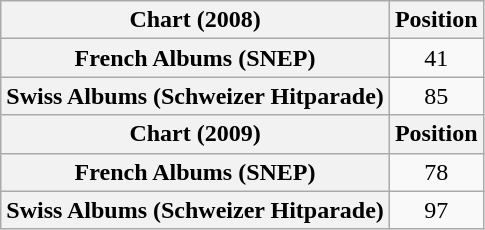<table class="wikitable plainrowheaders" style="text-align:center">
<tr>
<th scope="col">Chart (2008)</th>
<th scope="col">Position</th>
</tr>
<tr>
<th scope="row">French Albums (SNEP)</th>
<td>41</td>
</tr>
<tr>
<th scope="row">Swiss Albums (Schweizer Hitparade)</th>
<td>85</td>
</tr>
<tr>
<th scope="col">Chart (2009)</th>
<th scope="col">Position</th>
</tr>
<tr>
<th scope="row">French Albums (SNEP)</th>
<td>78</td>
</tr>
<tr>
<th scope="row">Swiss Albums (Schweizer Hitparade)</th>
<td>97</td>
</tr>
</table>
